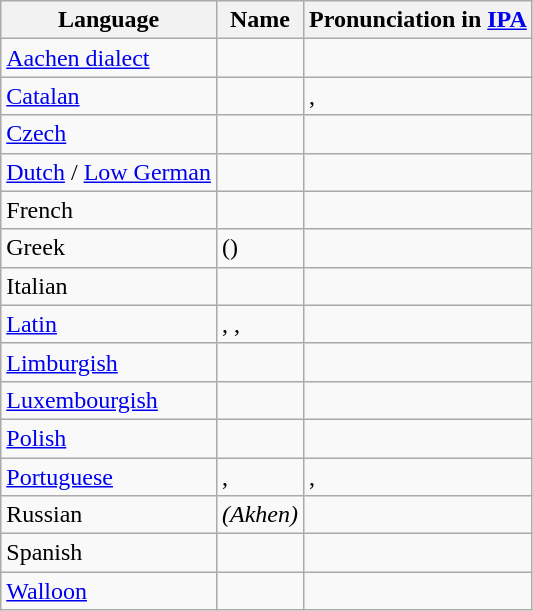<table class="wikitable sortable">
<tr>
<th>Language</th>
<th>Name</th>
<th class="unsortable">Pronunciation in <a href='#'>IPA</a></th>
</tr>
<tr>
<td><a href='#'>Aachen dialect</a></td>
<td></td>
<td></td>
</tr>
<tr>
<td><a href='#'>Catalan</a></td>
<td></td>
<td>, </td>
</tr>
<tr>
<td><a href='#'>Czech</a></td>
<td></td>
<td></td>
</tr>
<tr>
<td><a href='#'>Dutch</a> / <a href='#'>Low German</a></td>
<td></td>
<td></td>
</tr>
<tr>
<td>French</td>
<td></td>
<td></td>
</tr>
<tr>
<td>Greek</td>
<td> ()</td>
<td></td>
</tr>
<tr>
<td>Italian</td>
<td></td>
<td></td>
</tr>
<tr>
<td><a href='#'>Latin</a></td>
<td>, , </td>
<td></td>
</tr>
<tr>
<td><a href='#'>Limburgish</a></td>
<td></td>
<td></td>
</tr>
<tr>
<td><a href='#'>Luxembourgish</a></td>
<td></td>
<td></td>
</tr>
<tr>
<td><a href='#'>Polish</a></td>
<td></td>
<td></td>
</tr>
<tr>
<td><a href='#'>Portuguese</a></td>
<td>, </td>
<td>, </td>
</tr>
<tr>
<td>Russian</td>
<td> <em>(Akhen)</em></td>
<td></td>
</tr>
<tr>
<td>Spanish</td>
<td></td>
<td></td>
</tr>
<tr>
<td><a href='#'>Walloon</a></td>
<td></td>
<td></td>
</tr>
</table>
